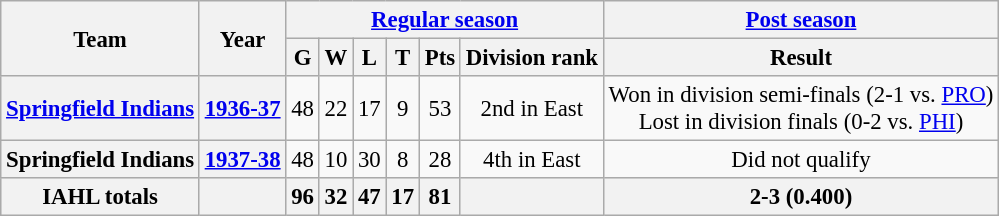<table class="wikitable" style="font-size: 95%; text-align:center;">
<tr>
<th rowspan="2">Team</th>
<th rowspan="2">Year</th>
<th colspan="6"><a href='#'>Regular season</a></th>
<th colspan="1"><a href='#'>Post season</a></th>
</tr>
<tr>
<th>G</th>
<th>W</th>
<th>L</th>
<th>T</th>
<th>Pts</th>
<th>Division rank</th>
<th>Result</th>
</tr>
<tr>
<th><a href='#'>Springfield Indians</a></th>
<th><a href='#'>1936-37</a></th>
<td>48</td>
<td>22</td>
<td>17</td>
<td>9</td>
<td>53</td>
<td>2nd in East</td>
<td>Won in division semi-finals (2-1 vs. <a href='#'>PRO</a>) <br> Lost in division finals (0-2 vs. <a href='#'>PHI</a>)</td>
</tr>
<tr>
<th>Springfield Indians</th>
<th><a href='#'>1937-38</a></th>
<td>48</td>
<td>10</td>
<td>30</td>
<td>8</td>
<td>28</td>
<td>4th in East</td>
<td>Did not qualify</td>
</tr>
<tr align="centre" bgcolor="#dddddd">
<th>IAHL totals</th>
<th></th>
<th>96</th>
<th>32</th>
<th>47</th>
<th>17</th>
<th>81</th>
<th></th>
<th>2-3 (0.400)</th>
</tr>
</table>
